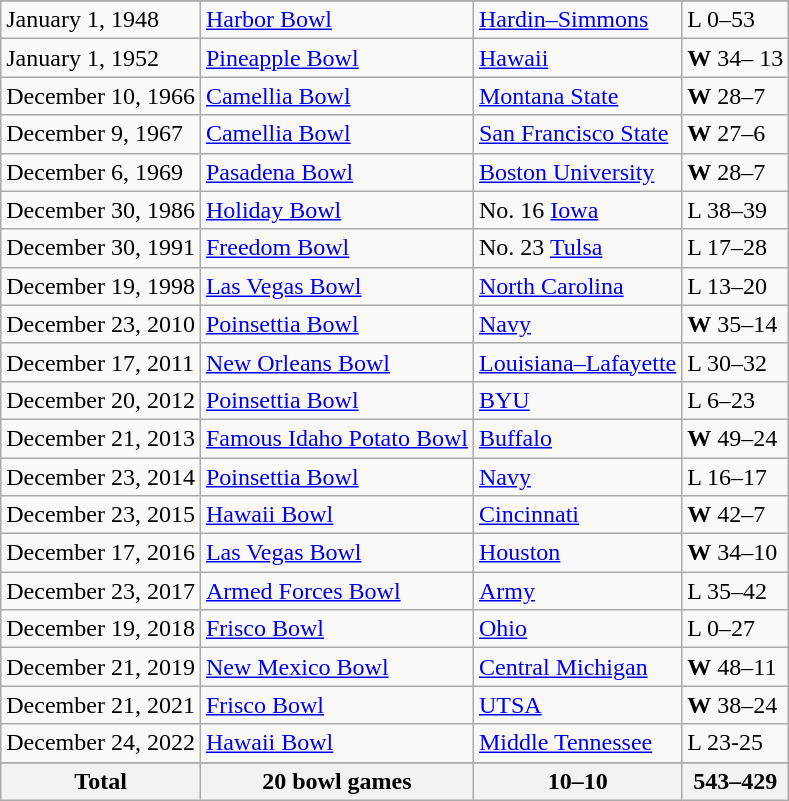<table class="wikitable">
<tr>
</tr>
<tr>
<td>January 1, 1948</td>
<td><a href='#'>Harbor Bowl</a></td>
<td><a href='#'>Hardin–Simmons</a></td>
<td>L 0–53</td>
</tr>
<tr>
<td>January 1, 1952</td>
<td><a href='#'>Pineapple Bowl</a></td>
<td><a href='#'>Hawaii</a></td>
<td><strong>W</strong> 34– 13</td>
</tr>
<tr>
<td>December 10, 1966</td>
<td><a href='#'>Camellia Bowl</a></td>
<td><a href='#'>Montana State</a></td>
<td><strong>W</strong> 28–7</td>
</tr>
<tr>
<td>December 9, 1967</td>
<td><a href='#'>Camellia Bowl</a></td>
<td><a href='#'>San Francisco State</a></td>
<td><strong>W</strong> 27–6</td>
</tr>
<tr>
<td>December 6, 1969</td>
<td><a href='#'>Pasadena Bowl</a></td>
<td><a href='#'>Boston University</a></td>
<td><strong>W</strong> 28–7</td>
</tr>
<tr>
<td>December 30, 1986</td>
<td><a href='#'>Holiday Bowl</a></td>
<td>No. 16 <a href='#'>Iowa</a></td>
<td>L 38–39</td>
</tr>
<tr>
<td>December 30, 1991</td>
<td><a href='#'>Freedom Bowl</a></td>
<td>No. 23 <a href='#'>Tulsa</a></td>
<td>L 17–28</td>
</tr>
<tr>
<td>December 19, 1998</td>
<td><a href='#'>Las Vegas Bowl</a></td>
<td><a href='#'>North Carolina</a></td>
<td>L 13–20</td>
</tr>
<tr>
<td>December 23, 2010</td>
<td><a href='#'>Poinsettia Bowl</a></td>
<td><a href='#'>Navy</a></td>
<td><strong>W</strong> 35–14</td>
</tr>
<tr>
<td>December 17, 2011</td>
<td><a href='#'>New Orleans Bowl</a></td>
<td><a href='#'>Louisiana–Lafayette</a></td>
<td>L 30–32</td>
</tr>
<tr>
<td>December 20, 2012</td>
<td><a href='#'>Poinsettia Bowl</a></td>
<td><a href='#'>BYU</a></td>
<td>L 6–23</td>
</tr>
<tr>
<td>December 21, 2013</td>
<td><a href='#'>Famous Idaho Potato Bowl</a></td>
<td><a href='#'>Buffalo</a></td>
<td><strong>W</strong> 49–24</td>
</tr>
<tr>
<td>December 23, 2014</td>
<td><a href='#'>Poinsettia Bowl</a></td>
<td><a href='#'>Navy</a></td>
<td>L 16–17</td>
</tr>
<tr>
<td>December 23, 2015</td>
<td><a href='#'>Hawaii Bowl</a></td>
<td><a href='#'>Cincinnati</a></td>
<td><strong>W</strong> 42–7</td>
</tr>
<tr>
<td>December 17, 2016</td>
<td><a href='#'>Las Vegas Bowl</a></td>
<td><a href='#'>Houston</a></td>
<td><strong>W</strong> 34–10</td>
</tr>
<tr>
<td>December 23, 2017</td>
<td><a href='#'>Armed Forces Bowl</a></td>
<td><a href='#'>Army</a></td>
<td>L 35–42</td>
</tr>
<tr>
<td>December 19, 2018</td>
<td><a href='#'>Frisco Bowl</a></td>
<td><a href='#'>Ohio</a></td>
<td>L 0–27</td>
</tr>
<tr>
<td>December 21, 2019</td>
<td><a href='#'>New Mexico Bowl</a></td>
<td><a href='#'>Central Michigan</a></td>
<td><strong>W</strong> 48–11</td>
</tr>
<tr>
<td>December 21, 2021</td>
<td><a href='#'>Frisco Bowl</a></td>
<td><a href='#'>UTSA</a></td>
<td><strong>W</strong> 38–24</td>
</tr>
<tr>
<td>December 24, 2022</td>
<td><a href='#'>Hawaii Bowl</a></td>
<td><a href='#'>Middle Tennessee</a></td>
<td>L 23-25</td>
</tr>
<tr>
</tr>
<tr>
<th>Total</th>
<th>20 bowl games</th>
<th>10–10</th>
<th>543–429</th>
</tr>
</table>
